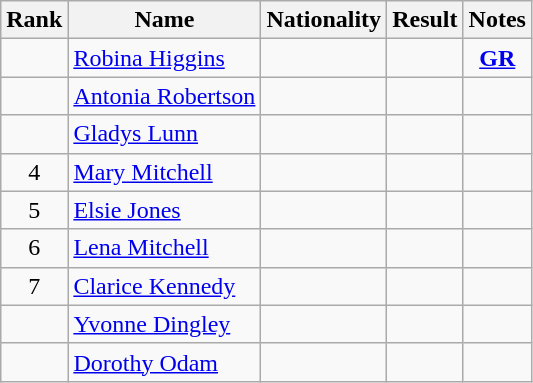<table class="wikitable sortable" style=" text-align:center">
<tr>
<th>Rank</th>
<th>Name</th>
<th>Nationality</th>
<th>Result</th>
<th>Notes</th>
</tr>
<tr>
<td></td>
<td align=left><a href='#'>Robina Higgins</a></td>
<td align=left></td>
<td></td>
<td><strong><a href='#'>GR</a></strong></td>
</tr>
<tr>
<td></td>
<td align=left><a href='#'>Antonia Robertson</a></td>
<td align=left></td>
<td></td>
<td></td>
</tr>
<tr>
<td></td>
<td align=left><a href='#'>Gladys Lunn</a></td>
<td align=left></td>
<td></td>
<td></td>
</tr>
<tr>
<td>4</td>
<td align=left><a href='#'>Mary Mitchell</a></td>
<td align=left></td>
<td></td>
<td></td>
</tr>
<tr>
<td>5</td>
<td align=left><a href='#'>Elsie Jones</a></td>
<td align=left></td>
<td></td>
<td></td>
</tr>
<tr>
<td>6</td>
<td align=left><a href='#'>Lena Mitchell</a></td>
<td align=left></td>
<td></td>
<td></td>
</tr>
<tr>
<td>7</td>
<td align=left><a href='#'>Clarice Kennedy</a></td>
<td align=left></td>
<td></td>
<td></td>
</tr>
<tr>
<td></td>
<td align=left><a href='#'>Yvonne Dingley</a></td>
<td align=left></td>
<td></td>
<td></td>
</tr>
<tr>
<td></td>
<td align=left><a href='#'>Dorothy Odam</a></td>
<td align=left></td>
<td></td>
<td></td>
</tr>
</table>
